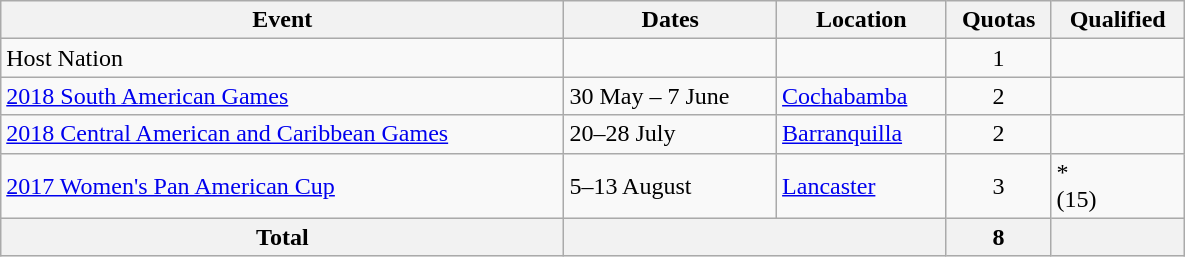<table class="wikitable" width=790>
<tr>
<th>Event</th>
<th>Dates</th>
<th>Location</th>
<th>Quotas</th>
<th>Qualified</th>
</tr>
<tr>
<td>Host Nation</td>
<td></td>
<td></td>
<td align=center>1</td>
<td></td>
</tr>
<tr>
<td><a href='#'>2018 South American Games</a></td>
<td>30 May – 7 June</td>
<td> <a href='#'>Cochabamba</a></td>
<td align=center>2</td>
<td><br></td>
</tr>
<tr>
<td><a href='#'>2018 Central American and Caribbean Games</a></td>
<td>20–28 July</td>
<td> <a href='#'>Barranquilla</a></td>
<td align=center>2</td>
<td><br></td>
</tr>
<tr>
<td><a href='#'>2017 Women's Pan American Cup</a></td>
<td>5–13 August</td>
<td> <a href='#'>Lancaster</a></td>
<td align=center>3</td>
<td>*<br> (15)<br></td>
</tr>
<tr>
<th>Total</th>
<th colspan="2"></th>
<th>8</th>
<th></th>
</tr>
</table>
